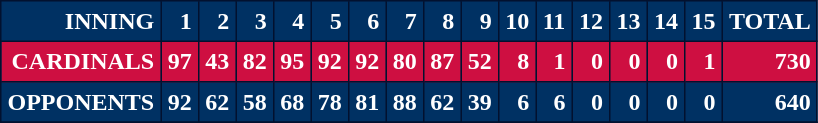<table cellpadding="4" cellspacing="2" border="1" style="background-color: #003163; color: #FFFFFF; border: 1px #02112F solid; border-collapse: collapse; text-align: right;">
<tr bgcolor="#003163">
<th>INNING</th>
<th>1</th>
<th>2</th>
<th>3</th>
<th>4</th>
<th>5</th>
<th>6</th>
<th>7</th>
<th>8</th>
<th>9</th>
<th>10</th>
<th>11</th>
<th>12</th>
<th>13</th>
<th>14</th>
<th>15</th>
<th>TOTAL</th>
</tr>
<tr style="background:#CE0F41;font-weight: bold;" style="text-align: right;">
<th>CARDINALS</th>
<th>97</th>
<th>43</th>
<th>82</th>
<th>95</th>
<th>92</th>
<th>92</th>
<th>80</th>
<th>87</th>
<th>52</th>
<th>8</th>
<th>1</th>
<th>0</th>
<th>0</th>
<th>0</th>
<th>1</th>
<th>730</th>
</tr>
<tr style="background:#003163;text-align: right;">
<th>OPPONENTS</th>
<th>92</th>
<th>62</th>
<th>58</th>
<th>68</th>
<th>78</th>
<th>81</th>
<th>88</th>
<th>62</th>
<th>39</th>
<th>6</th>
<th>6</th>
<th>0</th>
<th>0</th>
<th>0</th>
<th>0</th>
<th>640</th>
</tr>
<tr>
</tr>
</table>
